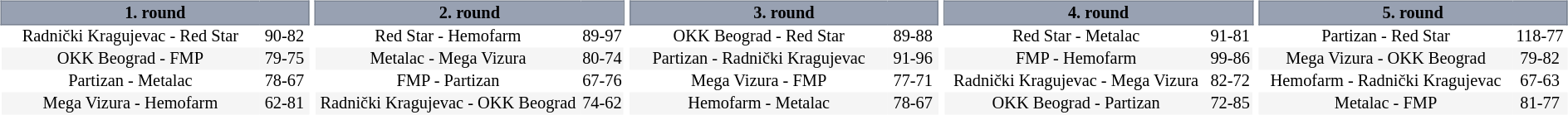<table width=100%>
<tr>
<td width=20% valign="top"><br><table border=0 cellspacing=0 cellpadding=1em style="font-size: 85%; border-collapse: collapse;" width=100%>
<tr>
<td colspan=5 bgcolor=#98A1B2 style="border:1px solid #7A8392;text-align:center;"><span><strong>1. round</strong></span></td>
</tr>
<tr align=center bgcolor=#FFFFFF>
<td>Radnički Kragujevac - Red Star</td>
<td>90-82</td>
</tr>
<tr align=center bgcolor=#f5f5f5>
<td>OKK Beograd - FMP</td>
<td>79-75</td>
</tr>
<tr align=center bgcolor=#FFFFFF>
<td>Partizan - Metalac</td>
<td>78-67</td>
</tr>
<tr align=center bgcolor=#f5f5f5>
<td>Mega Vizura - Hemofarm</td>
<td>62-81</td>
</tr>
</table>
</td>
<td width=20% valign="top"><br><table border=0 cellspacing=0 cellpadding=1em style="font-size: 85%; border-collapse: collapse;" width=100%>
<tr>
<td colspan=5 bgcolor=#98A1B2 style="border:1px solid #7A8392;text-align:center;"><span><strong>2. round</strong></span></td>
</tr>
<tr align=center bgcolor=#FFFFFF>
<td>Red Star - Hemofarm</td>
<td>89-97</td>
</tr>
<tr align=center bgcolor=#f5f5f5>
<td>Metalac - Mega Vizura</td>
<td>80-74</td>
</tr>
<tr align=center bgcolor=#FFFFFF>
<td>FMP - Partizan</td>
<td>67-76</td>
</tr>
<tr align=center bgcolor=#f5f5f5>
<td>Radnički Kragujevac - OKK Beograd</td>
<td>74-62</td>
</tr>
</table>
</td>
<td width=20% valign="top"><br><table border=0 cellspacing=0 cellpadding=1em style="font-size: 85%; border-collapse: collapse;" width=100%>
<tr>
<td colspan=5 bgcolor=#98A1B2 style="border:1px solid #7A8392;text-align:center;"><span><strong>3. round</strong></span></td>
</tr>
<tr align=center bgcolor=#FFFFFF>
<td>OKK Beograd - Red Star</td>
<td>89-88</td>
</tr>
<tr align=center bgcolor=#f5f5f5>
<td>Partizan - Radnički Kragujevac</td>
<td>91-96</td>
</tr>
<tr align=center bgcolor=#FFFFFF>
<td>Mega Vizura - FMP</td>
<td>77-71</td>
</tr>
<tr align=center bgcolor=#f5f5f5>
<td>Hemofarm - Metalac</td>
<td>78-67</td>
</tr>
</table>
</td>
<td width=20% valign="top"><br><table border=0 cellspacing=0 cellpadding=1em style="font-size: 85%; border-collapse: collapse;" width=100%>
<tr>
<td colspan=5 bgcolor=#98A1B2 style="border:1px solid #7A8392;text-align:center;"><span><strong>4. round</strong></span></td>
</tr>
<tr align=center bgcolor=#FFFFFF>
<td>Red Star - Metalac</td>
<td>91-81</td>
</tr>
<tr align=center bgcolor=#f5f5f5>
<td>FMP - Hemofarm</td>
<td>99-86</td>
</tr>
<tr align=center bgcolor=#FFFFFF>
<td>Radnički Kragujevac - Mega Vizura</td>
<td>82-72</td>
</tr>
<tr align=center bgcolor=#f5f5f5>
<td>OKK Beograd - Partizan</td>
<td>72-85</td>
</tr>
</table>
</td>
<td width=20% valign="top"><br><table border=0 cellspacing=0 cellpadding=1em style="font-size: 85%; border-collapse: collapse;" width=100%>
<tr>
<td colspan=5 bgcolor=#98A1B2 style="border:1px solid #7A8392;text-align:center;"><span><strong>5. round</strong> </span></td>
</tr>
<tr align=center bgcolor=#FFFFFF>
<td>Partizan - Red Star</td>
<td>118-77</td>
</tr>
<tr align=center bgcolor=#f5f5f5>
<td>Mega Vizura - OKK Beograd</td>
<td>79-82</td>
</tr>
<tr align=center bgcolor=#FFFFFF>
<td>Hemofarm - Radnički Kragujevac</td>
<td>67-63</td>
</tr>
<tr align=center bgcolor=#f5f5f5>
<td>Metalac - FMP</td>
<td>81-77</td>
</tr>
</table>
</td>
</tr>
</table>
